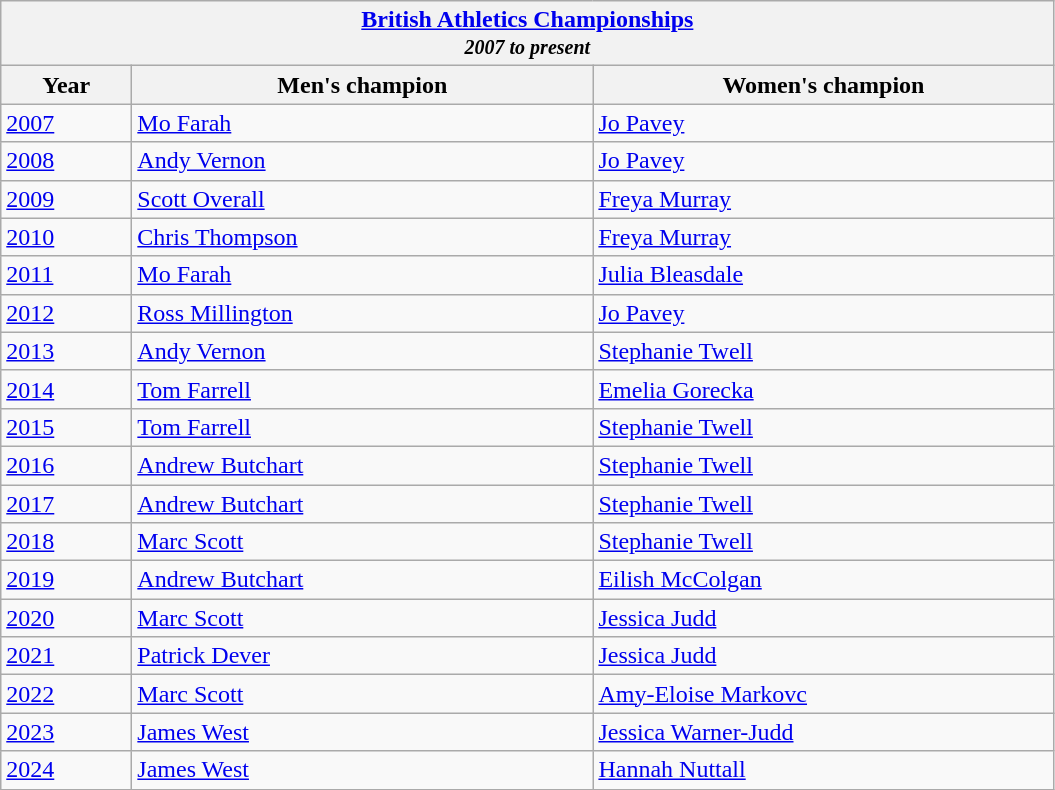<table class="wikitable">
<tr>
<th colspan="3"><a href='#'>British Athletics Championships</a><br><em><small>2007 to present</small></em></th>
</tr>
<tr>
<th width=80>Year</th>
<th width=300>Men's champion</th>
<th width=300>Women's champion</th>
</tr>
<tr>
<td><a href='#'>2007</a></td>
<td><a href='#'>Mo Farah</a></td>
<td><a href='#'>Jo Pavey</a></td>
</tr>
<tr>
<td><a href='#'>2008</a></td>
<td><a href='#'>Andy Vernon</a></td>
<td><a href='#'>Jo Pavey</a></td>
</tr>
<tr>
<td><a href='#'>2009</a></td>
<td><a href='#'>Scott Overall</a></td>
<td><a href='#'>Freya Murray</a></td>
</tr>
<tr>
<td><a href='#'>2010</a></td>
<td><a href='#'>Chris Thompson</a></td>
<td><a href='#'>Freya Murray</a></td>
</tr>
<tr>
<td><a href='#'>2011</a></td>
<td><a href='#'>Mo Farah</a></td>
<td><a href='#'>Julia Bleasdale</a></td>
</tr>
<tr>
<td><a href='#'>2012</a></td>
<td><a href='#'>Ross Millington</a></td>
<td><a href='#'>Jo Pavey</a></td>
</tr>
<tr>
<td><a href='#'>2013</a></td>
<td><a href='#'>Andy Vernon</a></td>
<td><a href='#'>Stephanie Twell</a></td>
</tr>
<tr>
<td><a href='#'>2014</a></td>
<td><a href='#'>Tom Farrell</a></td>
<td><a href='#'>Emelia Gorecka</a></td>
</tr>
<tr>
<td><a href='#'>2015</a></td>
<td><a href='#'>Tom Farrell</a></td>
<td><a href='#'>Stephanie Twell</a></td>
</tr>
<tr>
<td><a href='#'>2016</a></td>
<td><a href='#'>Andrew Butchart</a></td>
<td><a href='#'>Stephanie Twell</a></td>
</tr>
<tr>
<td><a href='#'>2017</a></td>
<td><a href='#'>Andrew Butchart</a></td>
<td><a href='#'>Stephanie Twell</a></td>
</tr>
<tr>
<td><a href='#'>2018</a></td>
<td><a href='#'>Marc Scott</a></td>
<td><a href='#'>Stephanie Twell</a></td>
</tr>
<tr>
<td><a href='#'>2019</a></td>
<td><a href='#'>Andrew Butchart</a></td>
<td><a href='#'>Eilish McColgan</a></td>
</tr>
<tr>
<td><a href='#'>2020</a></td>
<td><a href='#'>Marc Scott</a></td>
<td><a href='#'>Jessica Judd</a></td>
</tr>
<tr>
<td><a href='#'>2021</a></td>
<td><a href='#'>Patrick Dever</a></td>
<td><a href='#'>Jessica Judd</a></td>
</tr>
<tr>
<td><a href='#'>2022</a></td>
<td><a href='#'>Marc Scott</a></td>
<td><a href='#'>Amy-Eloise Markovc</a></td>
</tr>
<tr>
<td><a href='#'>2023</a></td>
<td><a href='#'>James West</a></td>
<td><a href='#'>Jessica Warner-Judd</a></td>
</tr>
<tr>
<td><a href='#'>2024</a></td>
<td><a href='#'>James West</a></td>
<td><a href='#'>Hannah Nuttall</a></td>
</tr>
</table>
